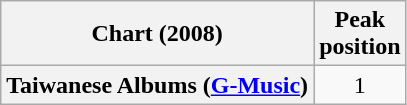<table class="wikitable plainrowheaders sortable">
<tr>
<th>Chart (2008)</th>
<th>Peak<br>position</th>
</tr>
<tr>
<th scope="row">Taiwanese Albums (<a href='#'>G-Music</a>)</th>
<td style="text-align:center;">1</td>
</tr>
</table>
